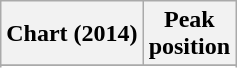<table class="wikitable sortable plainrowheaders" style="text-align:center">
<tr>
<th scope="col">Chart (2014)</th>
<th scope="col">Peak<br> position</th>
</tr>
<tr>
</tr>
<tr>
</tr>
<tr>
</tr>
<tr>
</tr>
</table>
